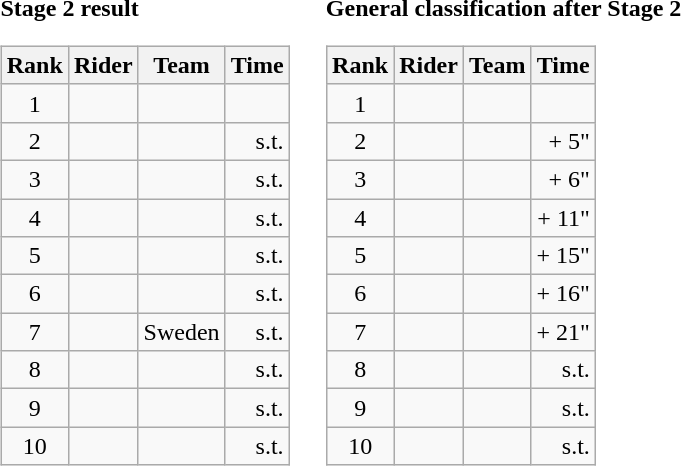<table>
<tr>
<td><strong>Stage 2 result</strong><br><table class="wikitable">
<tr>
<th scope="col">Rank</th>
<th scope="col">Rider</th>
<th scope="col">Team</th>
<th scope="col">Time</th>
</tr>
<tr>
<td style="text-align:center;">1</td>
<td></td>
<td></td>
<td style="text-align:right;"></td>
</tr>
<tr>
<td style="text-align:center;">2</td>
<td></td>
<td></td>
<td style="text-align:right;">s.t.</td>
</tr>
<tr>
<td style="text-align:center;">3</td>
<td></td>
<td></td>
<td style="text-align:right;">s.t.</td>
</tr>
<tr>
<td style="text-align:center;">4</td>
<td></td>
<td></td>
<td style="text-align:right;">s.t.</td>
</tr>
<tr>
<td style="text-align:center;">5</td>
<td></td>
<td></td>
<td style="text-align:right;">s.t.</td>
</tr>
<tr>
<td style="text-align:center;">6</td>
<td></td>
<td></td>
<td style="text-align:right;">s.t.</td>
</tr>
<tr>
<td style="text-align:center;">7</td>
<td></td>
<td>Sweden</td>
<td style="text-align:right;">s.t.</td>
</tr>
<tr>
<td style="text-align:center;">8</td>
<td></td>
<td></td>
<td style="text-align:right;">s.t.</td>
</tr>
<tr>
<td style="text-align:center;">9</td>
<td></td>
<td></td>
<td style="text-align:right;">s.t.</td>
</tr>
<tr>
<td style="text-align:center;">10</td>
<td></td>
<td></td>
<td style="text-align:right;">s.t.</td>
</tr>
</table>
</td>
<td></td>
<td><strong>General classification after Stage 2</strong><br><table class="wikitable">
<tr>
<th scope="col">Rank</th>
<th scope="col">Rider</th>
<th scope="col">Team</th>
<th scope="col">Time</th>
</tr>
<tr>
<td style="text-align:center;">1</td>
<td> </td>
<td></td>
<td style="text-align:right;"></td>
</tr>
<tr>
<td style="text-align:center;">2</td>
<td> </td>
<td></td>
<td style="text-align:right;">+ 5"</td>
</tr>
<tr>
<td style="text-align:center;">3</td>
<td></td>
<td></td>
<td style="text-align:right;">+ 6"</td>
</tr>
<tr>
<td style="text-align:center;">4</td>
<td></td>
<td></td>
<td style="text-align:right;">+ 11"</td>
</tr>
<tr>
<td style="text-align:center;">5</td>
<td></td>
<td></td>
<td style="text-align:right;">+ 15"</td>
</tr>
<tr>
<td style="text-align:center;">6</td>
<td></td>
<td></td>
<td style="text-align:right;">+ 16"</td>
</tr>
<tr>
<td style="text-align:center;">7</td>
<td></td>
<td></td>
<td style="text-align:right;">+ 21"</td>
</tr>
<tr>
<td style="text-align:center;">8</td>
<td></td>
<td></td>
<td style="text-align:right;">s.t.</td>
</tr>
<tr>
<td style="text-align:center;">9</td>
<td></td>
<td></td>
<td style="text-align:right;">s.t.</td>
</tr>
<tr>
<td style="text-align:center;">10</td>
<td></td>
<td></td>
<td style="text-align:right;">s.t.</td>
</tr>
</table>
</td>
</tr>
</table>
